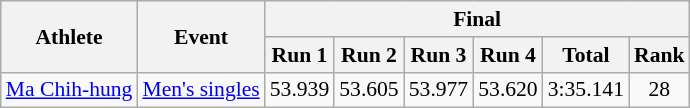<table class="wikitable" style="font-size:90%">
<tr>
<th rowspan="2">Athlete</th>
<th rowspan="2">Event</th>
<th colspan="6">Final</th>
</tr>
<tr>
<th>Run 1</th>
<th>Run 2</th>
<th>Run 3</th>
<th>Run 4</th>
<th>Total</th>
<th>Rank</th>
</tr>
<tr>
<td><a href='#'>Ma Chih-hung</a></td>
<td><a href='#'>Men's singles</a></td>
<td align="center">53.939</td>
<td align="center">53.605</td>
<td align="center">53.977</td>
<td align="center">53.620</td>
<td align="center">3:35.141</td>
<td align="center">28</td>
</tr>
</table>
